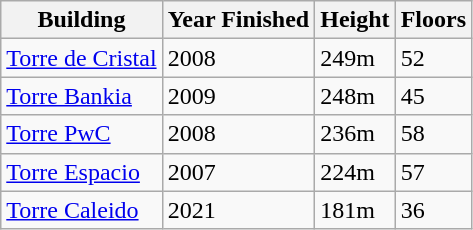<table class="wikitable sortable" border="1">
<tr>
<th>Building</th>
<th>Year Finished</th>
<th>Height</th>
<th>Floors</th>
</tr>
<tr>
<td><a href='#'>Torre de Cristal</a></td>
<td>2008</td>
<td>249m</td>
<td>52</td>
</tr>
<tr>
<td><a href='#'>Torre Bankia</a></td>
<td>2009</td>
<td>248m</td>
<td>45</td>
</tr>
<tr>
<td><a href='#'>Torre PwC</a></td>
<td>2008</td>
<td>236m</td>
<td>58</td>
</tr>
<tr>
<td><a href='#'>Torre Espacio</a></td>
<td>2007</td>
<td>224m</td>
<td>57</td>
</tr>
<tr>
<td><a href='#'>Torre Caleido</a></td>
<td>2021</td>
<td>181m</td>
<td>36</td>
</tr>
</table>
